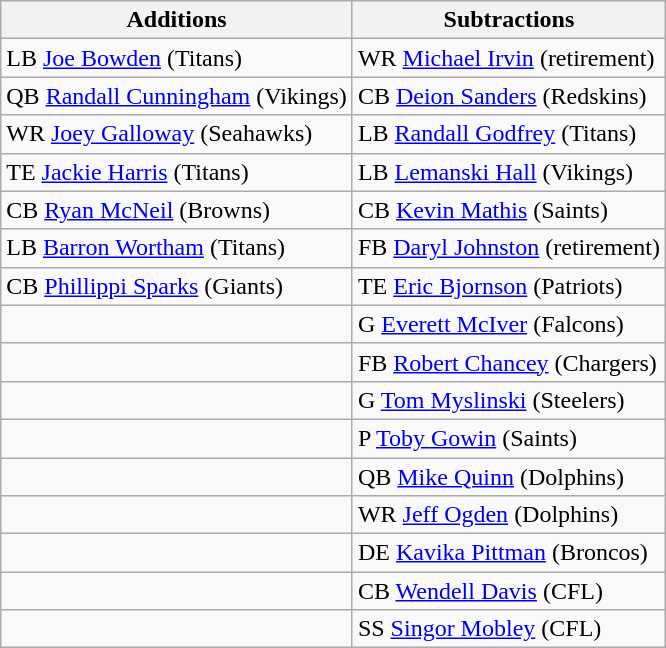<table class="wikitable">
<tr>
<th>Additions</th>
<th>Subtractions</th>
</tr>
<tr>
<td>LB <a href='#'>Joe Bowden</a> (Titans)</td>
<td>WR <a href='#'>Michael Irvin</a> (retirement)</td>
</tr>
<tr>
<td>QB <a href='#'>Randall Cunningham</a> (Vikings)</td>
<td>CB <a href='#'>Deion Sanders</a> (Redskins)</td>
</tr>
<tr>
<td>WR <a href='#'>Joey Galloway</a> (Seahawks)</td>
<td>LB <a href='#'>Randall Godfrey</a> (Titans)</td>
</tr>
<tr>
<td>TE <a href='#'>Jackie Harris</a> (Titans)</td>
<td>LB <a href='#'>Lemanski Hall</a> (Vikings)</td>
</tr>
<tr>
<td>CB <a href='#'>Ryan McNeil</a> (Browns)</td>
<td>CB <a href='#'>Kevin Mathis</a> (Saints)</td>
</tr>
<tr>
<td>LB <a href='#'>Barron Wortham</a> (Titans)</td>
<td>FB <a href='#'>Daryl Johnston</a> (retirement)</td>
</tr>
<tr>
<td>CB <a href='#'>Phillippi Sparks</a> (Giants)</td>
<td>TE <a href='#'>Eric Bjornson</a> (Patriots)</td>
</tr>
<tr>
<td></td>
<td>G <a href='#'>Everett McIver</a> (Falcons)</td>
</tr>
<tr>
<td></td>
<td>FB <a href='#'>Robert Chancey</a> (Chargers)</td>
</tr>
<tr>
<td></td>
<td>G <a href='#'>Tom Myslinski</a> (Steelers)</td>
</tr>
<tr>
<td></td>
<td>P <a href='#'>Toby Gowin</a> (Saints)</td>
</tr>
<tr>
<td></td>
<td>QB <a href='#'>Mike Quinn</a> (Dolphins)</td>
</tr>
<tr>
<td></td>
<td>WR <a href='#'>Jeff Ogden</a> (Dolphins)</td>
</tr>
<tr>
<td></td>
<td>DE <a href='#'>Kavika Pittman</a> (Broncos)</td>
</tr>
<tr>
<td></td>
<td>CB <a href='#'>Wendell Davis</a> (CFL)</td>
</tr>
<tr>
<td></td>
<td>SS <a href='#'>Singor Mobley</a> (CFL)</td>
</tr>
</table>
